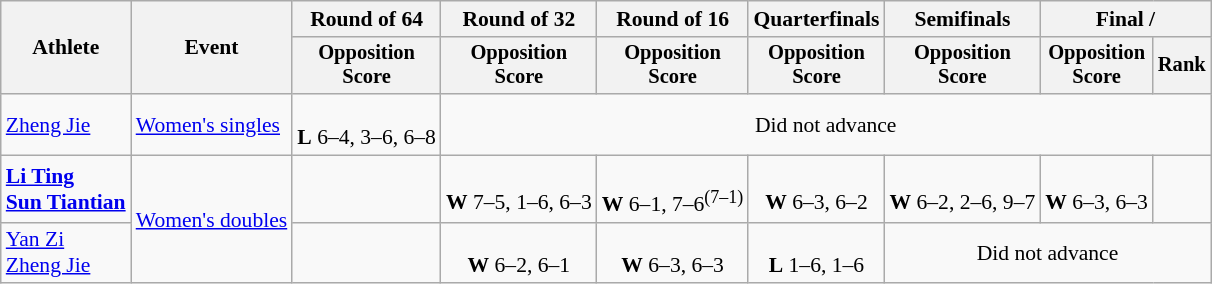<table class=wikitable style="font-size:90%">
<tr>
<th rowspan="2">Athlete</th>
<th rowspan="2">Event</th>
<th>Round of 64</th>
<th>Round of 32</th>
<th>Round of 16</th>
<th>Quarterfinals</th>
<th>Semifinals</th>
<th colspan=2>Final / </th>
</tr>
<tr style="font-size:95%">
<th>Opposition<br>Score</th>
<th>Opposition<br>Score</th>
<th>Opposition<br>Score</th>
<th>Opposition<br>Score</th>
<th>Opposition<br>Score</th>
<th>Opposition<br>Score</th>
<th>Rank</th>
</tr>
<tr align=center>
<td align=left><a href='#'>Zheng Jie</a></td>
<td align=left><a href='#'>Women's singles</a></td>
<td><br><strong>L</strong> 6–4, 3–6, 6–8</td>
<td colspan=6>Did not advance</td>
</tr>
<tr align=center>
<td align=left><strong><a href='#'>Li Ting</a><br><a href='#'>Sun Tiantian</a></strong></td>
<td style="text-align:left;" rowspan="2"><a href='#'>Women's doubles</a></td>
<td></td>
<td><br><strong>W</strong> 7–5, 1–6, 6–3</td>
<td><br><strong>W</strong> 6–1, 7–6<sup>(7–1)</sup></td>
<td><br><strong>W</strong> 6–3, 6–2</td>
<td><br><strong>W</strong> 6–2, 2–6, 9–7</td>
<td><br><strong>W</strong> 6–3, 6–3</td>
<td></td>
</tr>
<tr align=center>
<td align=left><a href='#'>Yan Zi</a><br><a href='#'>Zheng Jie</a></td>
<td></td>
<td><br><strong>W</strong> 6–2, 6–1</td>
<td><br><strong>W</strong> 6–3, 6–3</td>
<td><br><strong>L</strong> 1–6, 1–6</td>
<td colspan=3>Did not advance</td>
</tr>
</table>
